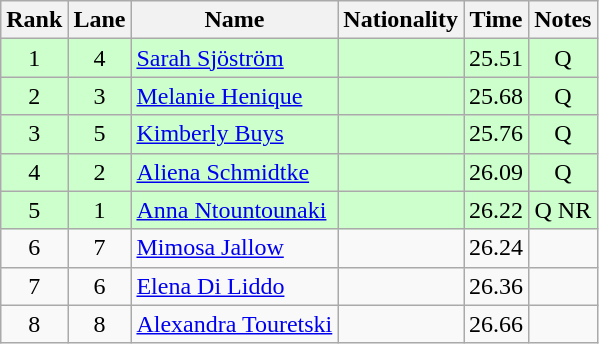<table class="wikitable sortable" style="text-align:center">
<tr>
<th>Rank</th>
<th>Lane</th>
<th>Name</th>
<th>Nationality</th>
<th>Time</th>
<th>Notes</th>
</tr>
<tr bgcolor=ccffcc>
<td>1</td>
<td>4</td>
<td align=left><a href='#'>Sarah Sjöström</a></td>
<td align=left></td>
<td>25.51</td>
<td>Q</td>
</tr>
<tr bgcolor=ccffcc>
<td>2</td>
<td>3</td>
<td align=left><a href='#'>Melanie Henique</a></td>
<td align=left></td>
<td>25.68</td>
<td>Q</td>
</tr>
<tr bgcolor=ccffcc>
<td>3</td>
<td>5</td>
<td align=left><a href='#'>Kimberly Buys</a></td>
<td align=left></td>
<td>25.76</td>
<td>Q</td>
</tr>
<tr bgcolor=ccffcc>
<td>4</td>
<td>2</td>
<td align=left><a href='#'>Aliena Schmidtke</a></td>
<td align=left></td>
<td>26.09</td>
<td>Q</td>
</tr>
<tr bgcolor=ccffcc>
<td>5</td>
<td>1</td>
<td align=left><a href='#'>Anna Ntountounaki</a></td>
<td align=left></td>
<td>26.22</td>
<td>Q NR</td>
</tr>
<tr>
<td>6</td>
<td>7</td>
<td align=left><a href='#'>Mimosa Jallow</a></td>
<td align=left></td>
<td>26.24</td>
<td></td>
</tr>
<tr>
<td>7</td>
<td>6</td>
<td align=left><a href='#'>Elena Di Liddo</a></td>
<td align=left></td>
<td>26.36</td>
<td></td>
</tr>
<tr>
<td>8</td>
<td>8</td>
<td align=left><a href='#'>Alexandra Touretski</a></td>
<td align=left></td>
<td>26.66</td>
<td></td>
</tr>
</table>
